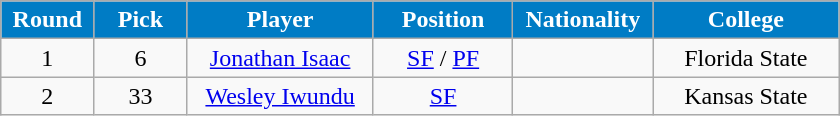<table class="wikitable sortable sortable">
<tr>
<th style="background:#007CC5; color:#FFFFFF" width="10%">Round</th>
<th style="background:#007CC5; color:#FFFFFF" width="10%">Pick</th>
<th style="background:#007CC5; color:#FFFFFF" width="20%">Player</th>
<th style="background:#007CC5; color:#FFFFFF" width="15%">Position</th>
<th style="background:#007CC5; color:#FFFFFF" width="15%">Nationality</th>
<th style="background:#007CC5; color:#FFFFFF" width="20%">College</th>
</tr>
<tr style="text-align: center">
<td>1</td>
<td>6</td>
<td><a href='#'>Jonathan Isaac</a></td>
<td><a href='#'>SF</a> / <a href='#'>PF</a></td>
<td></td>
<td>Florida State</td>
</tr>
<tr style="text-align: center">
<td>2</td>
<td>33</td>
<td><a href='#'>Wesley Iwundu</a></td>
<td><a href='#'>SF</a></td>
<td></td>
<td>Kansas State</td>
</tr>
</table>
